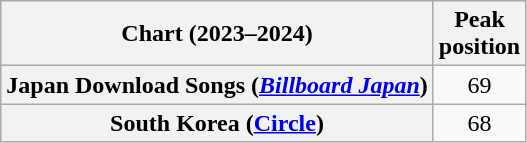<table class="wikitable plainrowheaders sortable" style="text-align:center">
<tr>
<th scope="col">Chart (2023–2024)</th>
<th scope="col">Peak<br>position</th>
</tr>
<tr>
<th scope="row">Japan Download Songs (<em><a href='#'>Billboard Japan</a></em>)</th>
<td>69</td>
</tr>
<tr>
<th scope="row">South Korea (<a href='#'>Circle</a>)</th>
<td>68</td>
</tr>
</table>
